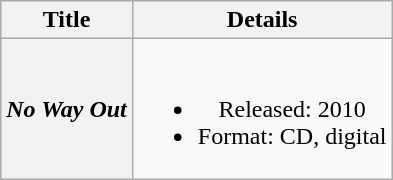<table class="wikitable plainrowheaders" style="text-align:center;" border="1">
<tr>
<th>Title</th>
<th>Details</th>
</tr>
<tr>
<th scope="row"><em>No Way Out</em></th>
<td><br><ul><li>Released: 2010</li><li>Format: CD, digital</li></ul></td>
</tr>
</table>
